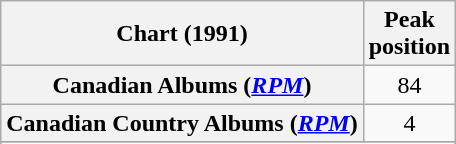<table class="wikitable sortable plainrowheaders" style="text-align:center">
<tr>
<th scope="col">Chart (1991)</th>
<th scope="col">Peak<br> position</th>
</tr>
<tr>
<th scope="row">Canadian Albums (<em><a href='#'>RPM</a></em>)</th>
<td>84</td>
</tr>
<tr>
<th scope="row">Canadian Country Albums (<em><a href='#'>RPM</a></em>)</th>
<td>4</td>
</tr>
<tr>
</tr>
<tr>
</tr>
</table>
